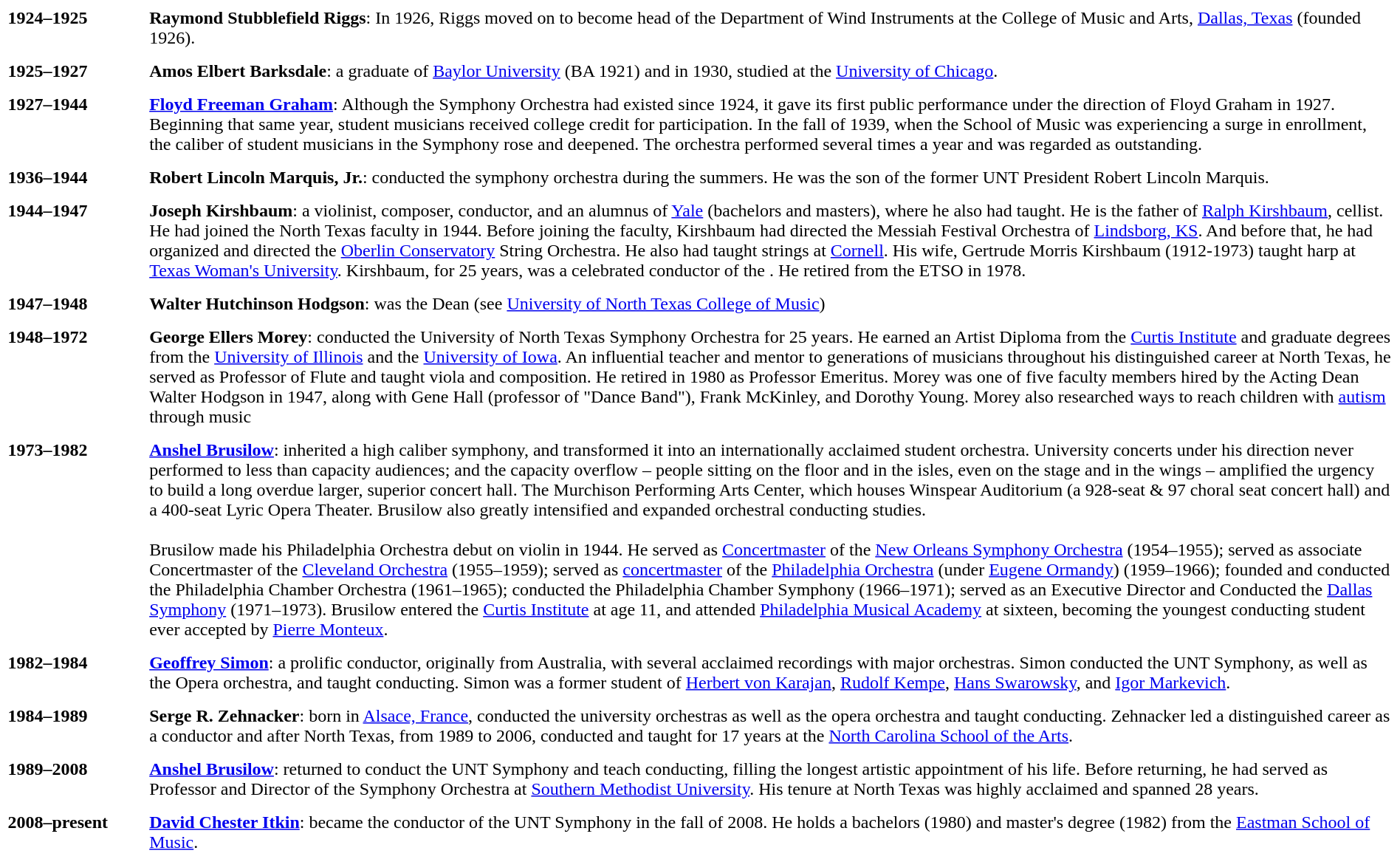<table border="0" cellpadding="5" style="color: black; background-color: white;">
<tr valign="top">
<td width="10%"><strong>1924–1925</strong></td>
<td width="90%"><strong>Raymond Stubblefield Riggs</strong>: In 1926, Riggs moved on to become head of the Department of Wind Instruments at the College of Music and Arts, <a href='#'>Dallas, Texas</a> (founded 1926).</td>
</tr>
<tr valign="top">
<td><strong>1925–1927</strong></td>
<td><strong>Amos Elbert Barksdale</strong>: a graduate of <a href='#'>Baylor University</a> (BA 1921) and in 1930, studied at the <a href='#'>University of Chicago</a>.</td>
</tr>
<tr valign="top">
<td><strong>1927–1944</strong></td>
<td><strong><a href='#'>Floyd Freeman Graham</a></strong>: Although the Symphony Orchestra had existed since 1924, it gave its first public performance under the direction of Floyd Graham in 1927. Beginning that same year, student musicians received college credit for participation. In the fall of 1939, when the School of Music was experiencing a surge in enrollment, the caliber of student musicians in the Symphony rose and deepened. The orchestra performed several times a year and was regarded as outstanding.</td>
</tr>
<tr valign="top">
<td><strong>1936–1944</strong></td>
<td><strong>Robert Lincoln Marquis, Jr.</strong>: conducted the symphony orchestra during the summers. He was the son of the former UNT President Robert Lincoln Marquis.</td>
</tr>
<tr valign="top">
<td><strong>1944–1947</strong></td>
<td><strong>Joseph Kirshbaum</strong>: a violinist, composer, conductor, and an alumnus of <a href='#'>Yale</a> (bachelors and masters), where he also had taught. He is the father of <a href='#'>Ralph Kirshbaum</a>, cellist. He had joined the North Texas faculty in 1944. Before joining the faculty, Kirshbaum had directed the Messiah Festival Orchestra of <a href='#'>Lindsborg, KS</a>. And before that, he had organized and directed the <a href='#'>Oberlin Conservatory</a> String Orchestra. He also had taught strings at <a href='#'>Cornell</a>. His wife, Gertrude Morris Kirshbaum (1912-1973) taught harp at <a href='#'>Texas Woman's University</a>. Kirshbaum, for 25 years, was a celebrated conductor of the . He retired from the ETSO in 1978.</td>
</tr>
<tr valign="top">
<td><strong>1947–1948</strong></td>
<td><strong>Walter Hutchinson Hodgson</strong>: was the Dean (see <a href='#'>University of North Texas College of Music</a>)</td>
</tr>
<tr valign="top">
<td><strong>1948–1972</strong></td>
<td><strong>George Ellers Morey</strong>: conducted the University of North Texas Symphony Orchestra for 25 years. He earned an Artist Diploma from the <a href='#'>Curtis Institute</a> and graduate degrees from the <a href='#'>University of Illinois</a> and the <a href='#'>University of Iowa</a>. An influential teacher and mentor to generations of musicians throughout his distinguished career at North Texas, he served as Professor of Flute and taught viola and composition. He retired in 1980 as Professor Emeritus. Morey was one of five faculty members hired by the Acting Dean Walter Hodgson in 1947, along with Gene Hall (professor of "Dance Band"), Frank McKinley, and Dorothy Young. Morey also researched ways to reach children with <a href='#'>autism</a> through music</td>
</tr>
<tr valign="top">
<td><strong>1973–1982</strong></td>
<td><strong><a href='#'>Anshel Brusilow</a></strong>: inherited a high caliber symphony, and transformed it into an internationally acclaimed student orchestra. University concerts under his direction never performed to less than capacity audiences; and the capacity overflow – people sitting on the floor and in the isles, even on the stage and in the wings – amplified the urgency to build a long overdue larger, superior concert hall. The Murchison Performing Arts Center, which houses Winspear Auditorium (a 928-seat & 97 choral seat concert hall) and a 400-seat Lyric Opera Theater. Brusilow also greatly intensified and expanded orchestral conducting studies.<br><br>Brusilow made his Philadelphia Orchestra debut on violin in 1944. He served as <a href='#'>Concertmaster</a> of the <a href='#'>New Orleans Symphony Orchestra</a> (1954–1955); served as associate Concertmaster of the <a href='#'>Cleveland Orchestra</a> (1955–1959); served as <a href='#'>concertmaster</a> of the <a href='#'>Philadelphia Orchestra</a> (under <a href='#'>Eugene Ormandy</a>) (1959–1966); founded and conducted the Philadelphia Chamber Orchestra (1961–1965); conducted the Philadelphia Chamber Symphony (1966–1971); served as an Executive Director and Conducted the <a href='#'>Dallas Symphony</a> (1971–1973). Brusilow entered the <a href='#'>Curtis Institute</a> at age 11, and attended <a href='#'>Philadelphia Musical Academy</a> at sixteen, becoming the youngest conducting student ever accepted by <a href='#'>Pierre Monteux</a>.</td>
</tr>
<tr valign="top">
<td><strong>1982–1984</strong></td>
<td><strong><a href='#'>Geoffrey Simon</a></strong>: a prolific conductor, originally from Australia, with several acclaimed recordings with major orchestras. Simon conducted the UNT Symphony, as well as the Opera orchestra, and taught conducting. Simon was a former student of <a href='#'>Herbert von Karajan</a>, <a href='#'>Rudolf Kempe</a>, <a href='#'>Hans Swarowsky</a>, and <a href='#'>Igor Markevich</a>.</td>
</tr>
<tr valign="top">
<td><strong>1984–1989</strong></td>
<td><strong>Serge R. Zehnacker</strong>: born in <a href='#'>Alsace, France</a>, conducted the university orchestras as well as the opera orchestra and taught conducting. Zehnacker led a distinguished career as a conductor and after North Texas, from 1989 to 2006, conducted and taught for 17 years at the <a href='#'>North Carolina School of the Arts</a>.</td>
</tr>
<tr valign="top">
<td><strong>1989–2008</strong></td>
<td><strong><a href='#'>Anshel Brusilow</a></strong>: returned to conduct the UNT Symphony and teach conducting, filling the longest artistic appointment of his life. Before returning, he had served as Professor and Director of the Symphony Orchestra at <a href='#'>Southern Methodist University</a>. His tenure at North Texas was highly acclaimed and spanned 28 years.</td>
</tr>
<tr valign="top">
<td><strong>2008–present</strong></td>
<td><strong><a href='#'>David Chester Itkin</a></strong>: became the conductor of the UNT Symphony in the fall of 2008. He holds a bachelors (1980) and master's degree (1982) from the <a href='#'>Eastman School of Music</a>.</td>
</tr>
<tr valign="top">
</tr>
</table>
